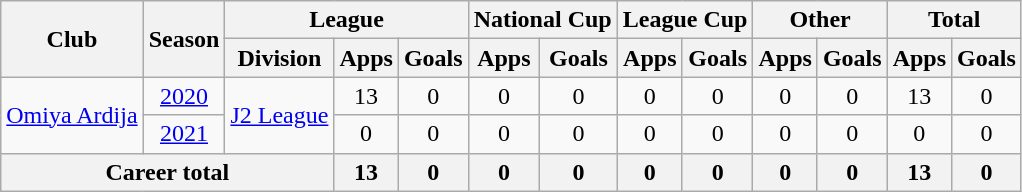<table class="wikitable" style="text-align: center">
<tr>
<th rowspan="2">Club</th>
<th rowspan="2">Season</th>
<th colspan="3">League</th>
<th colspan="2">National Cup</th>
<th colspan="2">League Cup</th>
<th colspan="2">Other</th>
<th colspan="2">Total</th>
</tr>
<tr>
<th>Division</th>
<th>Apps</th>
<th>Goals</th>
<th>Apps</th>
<th>Goals</th>
<th>Apps</th>
<th>Goals</th>
<th>Apps</th>
<th>Goals</th>
<th>Apps</th>
<th>Goals</th>
</tr>
<tr>
<td rowspan="2"><a href='#'>Omiya Ardija</a></td>
<td><a href='#'>2020</a></td>
<td rowspan="2"><a href='#'>J2 League</a></td>
<td>13</td>
<td>0</td>
<td>0</td>
<td>0</td>
<td>0</td>
<td>0</td>
<td>0</td>
<td>0</td>
<td>13</td>
<td>0</td>
</tr>
<tr>
<td><a href='#'>2021</a></td>
<td>0</td>
<td>0</td>
<td>0</td>
<td>0</td>
<td>0</td>
<td>0</td>
<td>0</td>
<td>0</td>
<td>0</td>
<td>0</td>
</tr>
<tr>
<th colspan=3>Career total</th>
<th>13</th>
<th>0</th>
<th>0</th>
<th>0</th>
<th>0</th>
<th>0</th>
<th>0</th>
<th>0</th>
<th>13</th>
<th>0</th>
</tr>
</table>
